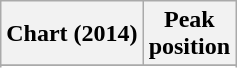<table class="wikitable">
<tr>
<th>Chart (2014)</th>
<th>Peak <br> position</th>
</tr>
<tr>
</tr>
<tr>
</tr>
<tr>
</tr>
</table>
